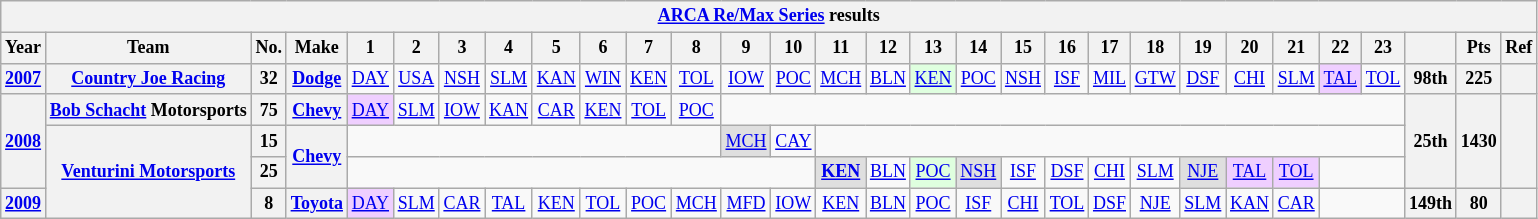<table class="wikitable" style="text-align:center; font-size:75%">
<tr>
<th colspan=30><a href='#'>ARCA Re/Max Series</a> results</th>
</tr>
<tr>
<th>Year</th>
<th>Team</th>
<th>No.</th>
<th>Make</th>
<th>1</th>
<th>2</th>
<th>3</th>
<th>4</th>
<th>5</th>
<th>6</th>
<th>7</th>
<th>8</th>
<th>9</th>
<th>10</th>
<th>11</th>
<th>12</th>
<th>13</th>
<th>14</th>
<th>15</th>
<th>16</th>
<th>17</th>
<th>18</th>
<th>19</th>
<th>20</th>
<th>21</th>
<th>22</th>
<th>23</th>
<th></th>
<th>Pts</th>
<th>Ref</th>
</tr>
<tr>
<th><a href='#'>2007</a></th>
<th><a href='#'>Country Joe Racing</a></th>
<th>32</th>
<th><a href='#'>Dodge</a></th>
<td><a href='#'>DAY</a></td>
<td><a href='#'>USA</a></td>
<td><a href='#'>NSH</a></td>
<td><a href='#'>SLM</a></td>
<td><a href='#'>KAN</a></td>
<td><a href='#'>WIN</a></td>
<td><a href='#'>KEN</a></td>
<td><a href='#'>TOL</a></td>
<td><a href='#'>IOW</a></td>
<td><a href='#'>POC</a></td>
<td><a href='#'>MCH</a></td>
<td><a href='#'>BLN</a></td>
<td style="background:#DFFFDF;"><a href='#'>KEN</a><br></td>
<td><a href='#'>POC</a></td>
<td><a href='#'>NSH</a></td>
<td><a href='#'>ISF</a></td>
<td><a href='#'>MIL</a></td>
<td><a href='#'>GTW</a></td>
<td><a href='#'>DSF</a></td>
<td><a href='#'>CHI</a></td>
<td><a href='#'>SLM</a></td>
<td style="background:#EFCFFF;"><a href='#'>TAL</a><br></td>
<td><a href='#'>TOL</a></td>
<th>98th</th>
<th>225</th>
<th></th>
</tr>
<tr>
<th rowspan=3><a href='#'>2008</a></th>
<th><a href='#'>Bob Schacht</a> Motorsports</th>
<th>75</th>
<th><a href='#'>Chevy</a></th>
<td style="background:#EFCFFF;"><a href='#'>DAY</a><br></td>
<td><a href='#'>SLM</a></td>
<td><a href='#'>IOW</a></td>
<td><a href='#'>KAN</a></td>
<td><a href='#'>CAR</a></td>
<td><a href='#'>KEN</a></td>
<td><a href='#'>TOL</a></td>
<td><a href='#'>POC</a></td>
<td colspan=15></td>
<th rowspan=3>25th</th>
<th rowspan=3>1430</th>
<th rowspan=3></th>
</tr>
<tr>
<th rowspan=3><a href='#'>Venturini Motorsports</a></th>
<th>15</th>
<th rowspan=2><a href='#'>Chevy</a></th>
<td colspan=8></td>
<td style="background:#DFDFDF;"><a href='#'>MCH</a><br></td>
<td><a href='#'>CAY</a></td>
<td colspan=13></td>
</tr>
<tr>
<th>25</th>
<td colspan=10></td>
<td style="background:#DFDFDF;"><strong><a href='#'>KEN</a></strong><br></td>
<td><a href='#'>BLN</a></td>
<td style="background:#DFFFDF;"><a href='#'>POC</a><br></td>
<td style="background:#DFDFDF;"><a href='#'>NSH</a><br></td>
<td><a href='#'>ISF</a></td>
<td><a href='#'>DSF</a></td>
<td><a href='#'>CHI</a></td>
<td><a href='#'>SLM</a></td>
<td style="background:#DFDFDF;"><a href='#'>NJE</a><br></td>
<td style="background:#EFCFFF;"><a href='#'>TAL</a><br></td>
<td style="background:#EFCFFF;"><a href='#'>TOL</a><br></td>
<td colspan=2></td>
</tr>
<tr>
<th><a href='#'>2009</a></th>
<th>8</th>
<th><a href='#'>Toyota</a></th>
<td style="background:#EFCFFF;"><a href='#'>DAY</a><br></td>
<td><a href='#'>SLM</a></td>
<td><a href='#'>CAR</a></td>
<td><a href='#'>TAL</a></td>
<td><a href='#'>KEN</a></td>
<td><a href='#'>TOL</a></td>
<td><a href='#'>POC</a></td>
<td><a href='#'>MCH</a></td>
<td><a href='#'>MFD</a></td>
<td><a href='#'>IOW</a></td>
<td><a href='#'>KEN</a></td>
<td><a href='#'>BLN</a></td>
<td><a href='#'>POC</a></td>
<td><a href='#'>ISF</a></td>
<td><a href='#'>CHI</a></td>
<td><a href='#'>TOL</a></td>
<td><a href='#'>DSF</a></td>
<td><a href='#'>NJE</a></td>
<td><a href='#'>SLM</a></td>
<td><a href='#'>KAN</a></td>
<td><a href='#'>CAR</a></td>
<td colspan=2></td>
<th>149th</th>
<th>80</th>
<th></th>
</tr>
</table>
